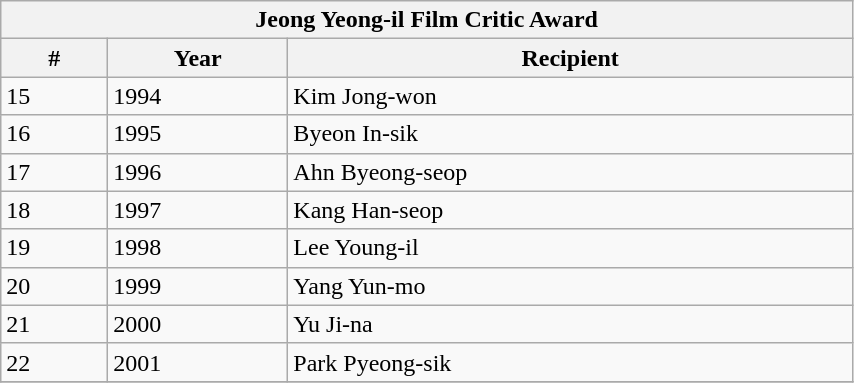<table class="wikitable collapsible collapsed" style="width:45%">
<tr>
<th colspan="4">Jeong Yeong-il Film Critic Award</th>
</tr>
<tr>
<th>#</th>
<th>Year</th>
<th>Recipient</th>
</tr>
<tr>
<td>15</td>
<td>1994</td>
<td>Kim Jong-won</td>
</tr>
<tr>
<td>16</td>
<td>1995</td>
<td>Byeon In-sik</td>
</tr>
<tr>
<td>17</td>
<td>1996</td>
<td>Ahn Byeong-seop</td>
</tr>
<tr>
<td>18</td>
<td>1997</td>
<td>Kang Han-seop</td>
</tr>
<tr>
<td>19</td>
<td>1998</td>
<td>Lee Young-il</td>
</tr>
<tr>
<td>20</td>
<td>1999</td>
<td>Yang Yun-mo</td>
</tr>
<tr>
<td>21</td>
<td>2000</td>
<td>Yu Ji-na</td>
</tr>
<tr>
<td>22</td>
<td>2001</td>
<td>Park Pyeong-sik</td>
</tr>
<tr>
</tr>
</table>
